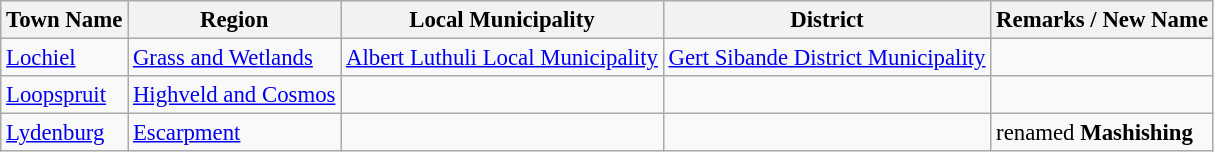<table class="wikitable sortable" style="font-size: 95%;">
<tr>
<th>Town Name</th>
<th>Region</th>
<th>Local Municipality</th>
<th>District</th>
<th>Remarks / New Name</th>
</tr>
<tr>
<td><a href='#'>Lochiel</a></td>
<td><a href='#'>Grass and Wetlands</a></td>
<td><a href='#'>Albert Luthuli Local Municipality</a></td>
<td><a href='#'>Gert Sibande District Municipality</a></td>
<td></td>
</tr>
<tr>
<td><a href='#'>Loopspruit</a></td>
<td><a href='#'>Highveld and Cosmos</a></td>
<td></td>
<td></td>
<td></td>
</tr>
<tr>
<td><a href='#'>Lydenburg</a></td>
<td><a href='#'>Escarpment</a></td>
<td></td>
<td></td>
<td>renamed <strong>Mashishing</strong></td>
</tr>
</table>
